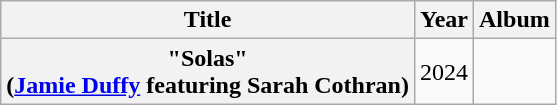<table class="wikitable plainrowheaders" style="text-align:center;">
<tr>
<th scope="col">Title</th>
<th scope="col">Year</th>
<th scope="col">Album</th>
</tr>
<tr>
<th scope="row">"Solas"<br><span>(<a href='#'>Jamie Duffy</a> featuring Sarah Cothran)</span></th>
<td>2024</td>
<td></td>
</tr>
</table>
